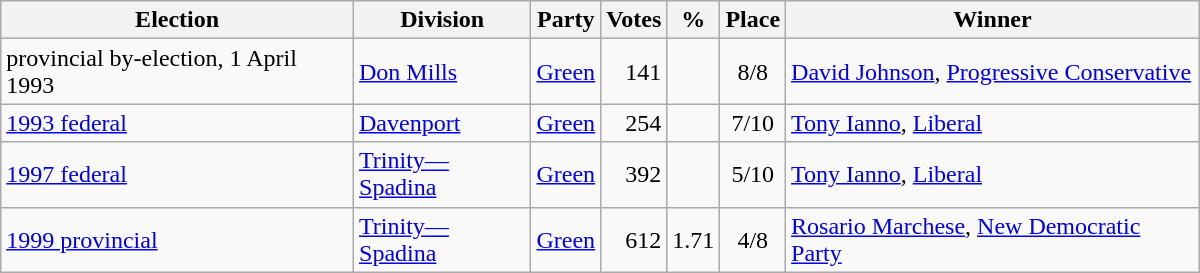<table class="wikitable" width="800">
<tr>
<th align="left">Election</th>
<th align="left">Division</th>
<th align="left">Party</th>
<th align="right">Votes</th>
<th align="right">%</th>
<th align="center">Place</th>
<th align="center">Winner</th>
</tr>
<tr>
<td align="left">provincial by-election, 1 April 1993</td>
<td align="left"><a href='#'>Don Mills</a></td>
<td align="left"><a href='#'>Green</a></td>
<td align="right">141</td>
<td align="right"></td>
<td align="center">8/8</td>
<td align="left"><a href='#'>David Johnson</a>, <a href='#'>Progressive Conservative</a></td>
</tr>
<tr>
<td align="left"><a href='#'>1993 federal</a></td>
<td align="left"><a href='#'>Davenport</a></td>
<td align="left"><a href='#'>Green</a></td>
<td align="right">254</td>
<td align="right"></td>
<td align="center">7/10</td>
<td align="left"><a href='#'>Tony Ianno</a>, <a href='#'>Liberal</a></td>
</tr>
<tr>
<td align="left"><a href='#'>1997 federal</a></td>
<td align="left"><a href='#'>Trinity—Spadina</a></td>
<td align="left"><a href='#'>Green</a></td>
<td align="right">392</td>
<td align="right"></td>
<td align="center">5/10</td>
<td align="left"><a href='#'>Tony Ianno</a>, <a href='#'>Liberal</a></td>
</tr>
<tr>
<td align="left"><a href='#'>1999 provincial</a></td>
<td align="left"><a href='#'>Trinity—Spadina</a></td>
<td align="left"><a href='#'>Green</a></td>
<td align="right">612</td>
<td align="right">1.71</td>
<td align="center">4/8</td>
<td align="left"><a href='#'>Rosario Marchese</a>, <a href='#'>New Democratic Party</a></td>
</tr>
</table>
